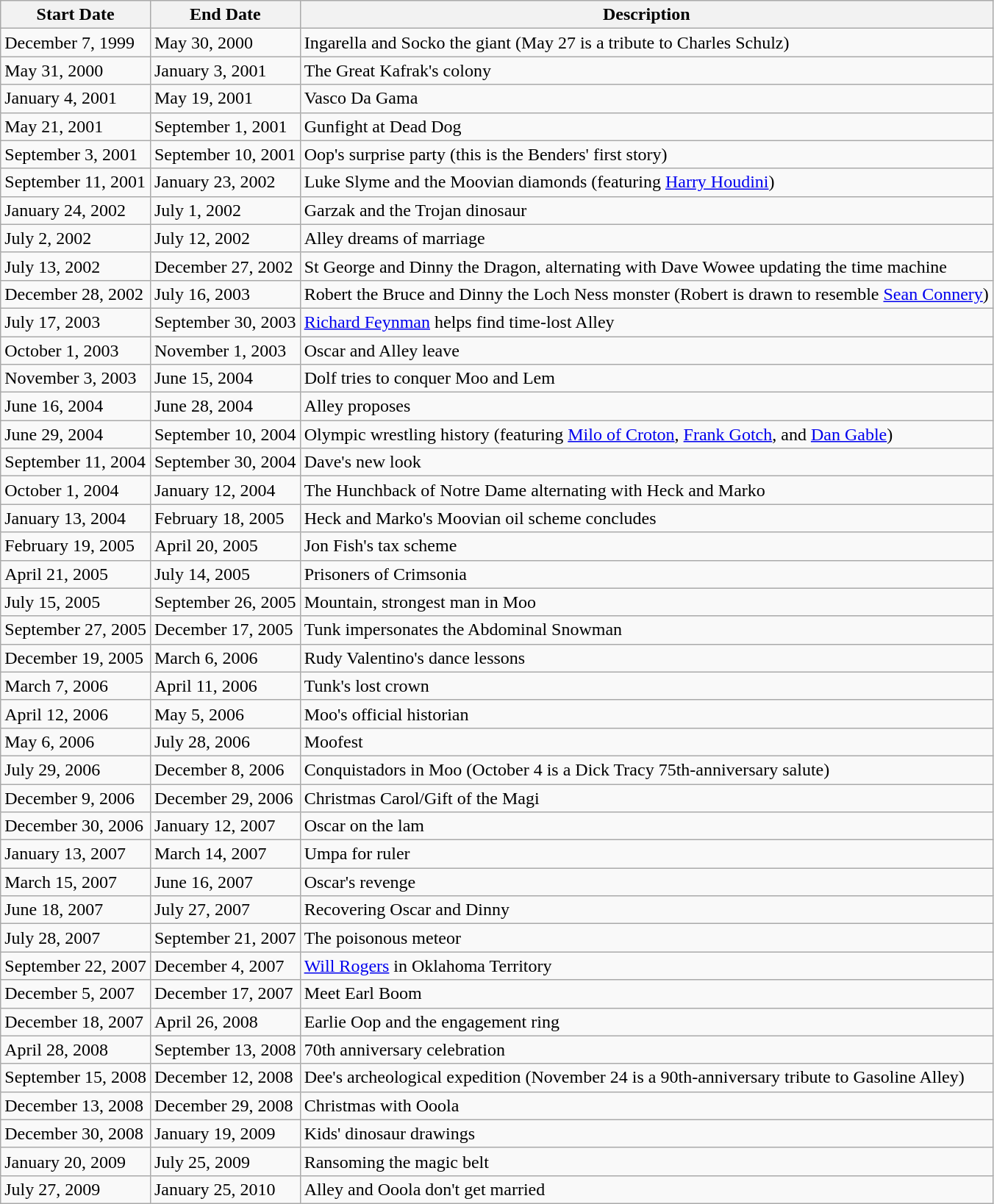<table class="wikitable">
<tr>
<th>Start Date</th>
<th>End Date</th>
<th>Description</th>
</tr>
<tr>
<td>December 7, 1999</td>
<td>May 30, 2000</td>
<td>Ingarella and Socko the giant (May 27 is a tribute to Charles Schulz)</td>
</tr>
<tr>
<td>May 31, 2000</td>
<td>January 3, 2001</td>
<td>The Great Kafrak's colony</td>
</tr>
<tr>
<td>January 4, 2001</td>
<td>May 19, 2001</td>
<td>Vasco Da Gama</td>
</tr>
<tr>
<td>May 21, 2001</td>
<td>September 1, 2001</td>
<td>Gunfight at Dead Dog</td>
</tr>
<tr>
<td>September 3, 2001</td>
<td>September 10, 2001</td>
<td>Oop's surprise party (this is the Benders' first story)</td>
</tr>
<tr>
<td>September 11, 2001</td>
<td>January 23, 2002</td>
<td>Luke Slyme and the Moovian diamonds (featuring <a href='#'>Harry Houdini</a>)</td>
</tr>
<tr>
<td>January 24, 2002</td>
<td>July 1, 2002</td>
<td>Garzak and the Trojan dinosaur</td>
</tr>
<tr>
<td>July 2, 2002</td>
<td>July 12, 2002</td>
<td>Alley dreams of marriage</td>
</tr>
<tr>
<td>July 13, 2002</td>
<td>December 27, 2002</td>
<td>St George and Dinny the Dragon, alternating with Dave Wowee updating the time machine</td>
</tr>
<tr>
<td>December 28, 2002</td>
<td>July 16, 2003</td>
<td>Robert the Bruce and Dinny the Loch Ness monster (Robert is drawn to resemble <a href='#'>Sean Connery</a>)</td>
</tr>
<tr>
<td>July 17, 2003</td>
<td>September 30, 2003</td>
<td><a href='#'>Richard Feynman</a> helps find time-lost Alley</td>
</tr>
<tr>
<td>October 1, 2003</td>
<td>November 1, 2003</td>
<td>Oscar and Alley leave</td>
</tr>
<tr>
<td>November 3, 2003</td>
<td>June 15, 2004</td>
<td>Dolf tries to conquer Moo and Lem</td>
</tr>
<tr>
<td>June 16, 2004</td>
<td>June 28, 2004</td>
<td>Alley proposes</td>
</tr>
<tr>
<td>June 29, 2004</td>
<td>September 10, 2004</td>
<td>Olympic wrestling history (featuring <a href='#'>Milo of Croton</a>, <a href='#'>Frank Gotch</a>, and <a href='#'>Dan Gable</a>)</td>
</tr>
<tr>
<td>September 11, 2004</td>
<td>September 30, 2004</td>
<td>Dave's new look</td>
</tr>
<tr>
<td>October 1, 2004</td>
<td>January 12, 2004</td>
<td>The Hunchback of Notre Dame alternating with Heck and Marko</td>
</tr>
<tr>
<td>January 13, 2004</td>
<td>February 18, 2005</td>
<td>Heck and Marko's Moovian oil scheme concludes</td>
</tr>
<tr>
<td>February 19, 2005</td>
<td>April 20, 2005</td>
<td>Jon Fish's tax scheme</td>
</tr>
<tr>
<td>April 21, 2005</td>
<td>July 14, 2005</td>
<td>Prisoners of Crimsonia</td>
</tr>
<tr>
<td>July 15, 2005</td>
<td>September 26, 2005</td>
<td>Mountain, strongest man in Moo</td>
</tr>
<tr>
<td>September 27, 2005</td>
<td>December 17, 2005</td>
<td>Tunk impersonates the Abdominal Snowman</td>
</tr>
<tr>
<td>December 19, 2005</td>
<td>March 6, 2006</td>
<td>Rudy Valentino's dance lessons</td>
</tr>
<tr>
<td>March 7, 2006</td>
<td>April 11, 2006</td>
<td>Tunk's lost crown</td>
</tr>
<tr>
<td>April 12, 2006</td>
<td>May 5, 2006</td>
<td>Moo's official historian</td>
</tr>
<tr>
<td>May 6, 2006</td>
<td>July 28, 2006</td>
<td>Moofest</td>
</tr>
<tr>
<td>July 29, 2006</td>
<td>December 8, 2006</td>
<td>Conquistadors in Moo (October 4 is a Dick Tracy 75th-anniversary salute)</td>
</tr>
<tr>
<td>December 9, 2006</td>
<td>December 29, 2006</td>
<td>Christmas Carol/Gift of the Magi</td>
</tr>
<tr>
<td>December 30, 2006</td>
<td>January 12, 2007</td>
<td>Oscar on the lam</td>
</tr>
<tr>
<td>January 13, 2007</td>
<td>March 14, 2007</td>
<td>Umpa for ruler</td>
</tr>
<tr>
<td>March 15, 2007</td>
<td>June 16, 2007</td>
<td>Oscar's revenge</td>
</tr>
<tr>
<td>June 18, 2007</td>
<td>July 27, 2007</td>
<td>Recovering Oscar and Dinny</td>
</tr>
<tr>
<td>July 28, 2007</td>
<td>September 21, 2007</td>
<td>The poisonous meteor</td>
</tr>
<tr>
<td>September 22, 2007</td>
<td>December 4, 2007</td>
<td><a href='#'>Will Rogers</a> in Oklahoma Territory</td>
</tr>
<tr>
<td>December 5, 2007</td>
<td>December 17, 2007</td>
<td>Meet Earl Boom</td>
</tr>
<tr>
<td>December 18, 2007</td>
<td>April 26, 2008</td>
<td>Earlie Oop and the engagement ring</td>
</tr>
<tr>
<td>April 28, 2008</td>
<td>September 13, 2008</td>
<td>70th anniversary celebration</td>
</tr>
<tr>
<td>September 15, 2008</td>
<td>December 12, 2008</td>
<td>Dee's archeological expedition (November 24 is a 90th-anniversary tribute to Gasoline Alley)</td>
</tr>
<tr>
<td>December 13, 2008</td>
<td>December 29, 2008</td>
<td>Christmas with Ooola</td>
</tr>
<tr>
<td>December 30, 2008</td>
<td>January 19, 2009</td>
<td>Kids' dinosaur drawings</td>
</tr>
<tr>
<td>January 20, 2009</td>
<td>July 25, 2009</td>
<td>Ransoming the magic belt</td>
</tr>
<tr>
<td>July 27, 2009</td>
<td>January 25, 2010</td>
<td>Alley and Ooola don't get married</td>
</tr>
</table>
